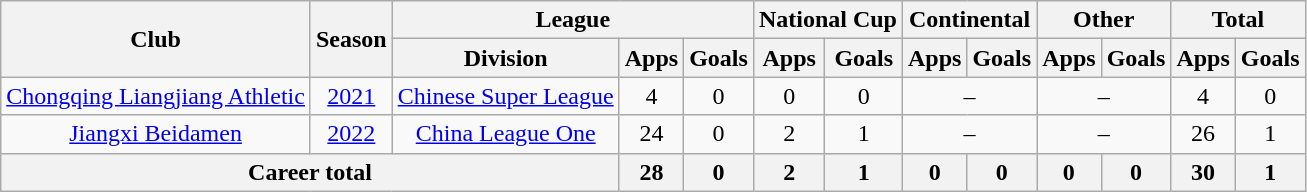<table class="wikitable" style="text-align: center">
<tr>
<th rowspan="2">Club</th>
<th rowspan="2">Season</th>
<th colspan="3">League</th>
<th colspan="2">National Cup</th>
<th colspan="2">Continental</th>
<th colspan="2">Other</th>
<th colspan="2">Total</th>
</tr>
<tr>
<th>Division</th>
<th>Apps</th>
<th>Goals</th>
<th>Apps</th>
<th>Goals</th>
<th>Apps</th>
<th>Goals</th>
<th>Apps</th>
<th>Goals</th>
<th>Apps</th>
<th>Goals</th>
</tr>
<tr>
<td><a href='#'>Chongqing Liangjiang Athletic</a></td>
<td><a href='#'>2021</a></td>
<td><a href='#'>Chinese Super League</a></td>
<td>4</td>
<td>0</td>
<td>0</td>
<td>0</td>
<td colspan="2">–</td>
<td colspan="2">–</td>
<td>4</td>
<td>0</td>
</tr>
<tr>
<td><a href='#'>Jiangxi Beidamen</a></td>
<td><a href='#'>2022</a></td>
<td><a href='#'>China League One</a></td>
<td>24</td>
<td>0</td>
<td>2</td>
<td>1</td>
<td colspan="2">–</td>
<td colspan="2">–</td>
<td>26</td>
<td>1</td>
</tr>
<tr>
<th colspan=3>Career total</th>
<th>28</th>
<th>0</th>
<th>2</th>
<th>1</th>
<th>0</th>
<th>0</th>
<th>0</th>
<th>0</th>
<th>30</th>
<th>1</th>
</tr>
</table>
